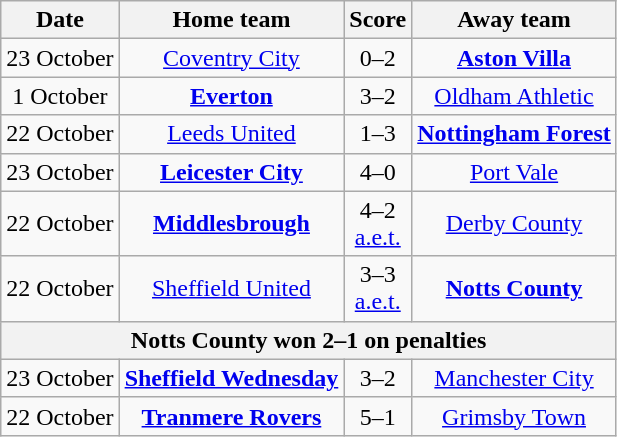<table class="wikitable" style="text-align: center">
<tr>
<th>Date</th>
<th>Home team</th>
<th>Score</th>
<th>Away team</th>
</tr>
<tr>
<td>23 October</td>
<td><a href='#'>Coventry City</a></td>
<td>0–2</td>
<td><strong><a href='#'>Aston Villa</a></strong></td>
</tr>
<tr>
<td>1 October</td>
<td><strong><a href='#'>Everton</a></strong></td>
<td>3–2</td>
<td><a href='#'>Oldham Athletic</a></td>
</tr>
<tr>
<td>22 October</td>
<td><a href='#'>Leeds United</a></td>
<td>1–3</td>
<td><strong><a href='#'>Nottingham Forest</a></strong></td>
</tr>
<tr>
<td>23 October</td>
<td><strong><a href='#'>Leicester City</a></strong></td>
<td>4–0</td>
<td><a href='#'>Port Vale</a></td>
</tr>
<tr>
<td>22 October</td>
<td><strong><a href='#'>Middlesbrough</a></strong></td>
<td>4–2 <br> <a href='#'>a.e.t.</a></td>
<td><a href='#'>Derby County</a></td>
</tr>
<tr>
<td>22 October</td>
<td><a href='#'>Sheffield United</a></td>
<td>3–3 <br> <a href='#'>a.e.t.</a></td>
<td><strong><a href='#'>Notts County</a></strong></td>
</tr>
<tr>
<th colspan="5">Notts County won 2–1 on penalties</th>
</tr>
<tr>
<td>23 October</td>
<td><strong><a href='#'>Sheffield Wednesday</a></strong></td>
<td>3–2</td>
<td><a href='#'>Manchester City</a></td>
</tr>
<tr>
<td>22 October</td>
<td><strong><a href='#'>Tranmere Rovers</a></strong></td>
<td>5–1</td>
<td><a href='#'>Grimsby Town</a></td>
</tr>
</table>
